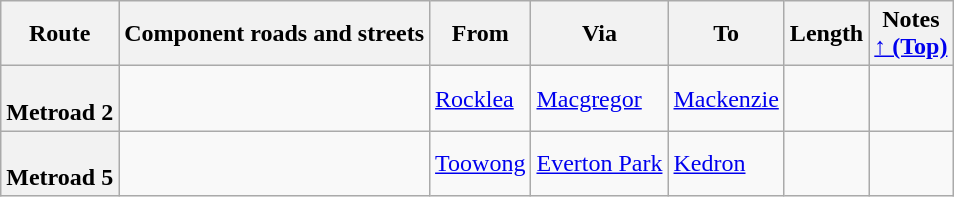<table class="wikitable">
<tr>
<th scope="col">Route</th>
<th scope="col">Component roads and streets</th>
<th scope="col">From</th>
<th scope="col">Via</th>
<th scope="col">To</th>
<th scope="col">Length</th>
<th scope="col">Notes <br><a href='#'>↑ (Top)</a></th>
</tr>
<tr>
<th style="vertical-align:top; white-space:nowrap;"><br>Metroad 2</th>
<td></td>
<td><a href='#'>Rocklea</a></td>
<td><a href='#'>Macgregor</a></td>
<td><a href='#'>Mackenzie</a></td>
<td></td>
<td></td>
</tr>
<tr>
<th><br>Metroad 5</th>
<td></td>
<td><a href='#'>Toowong</a></td>
<td><a href='#'>Everton Park</a></td>
<td><a href='#'>Kedron</a></td>
<td></td>
<td></td>
</tr>
</table>
